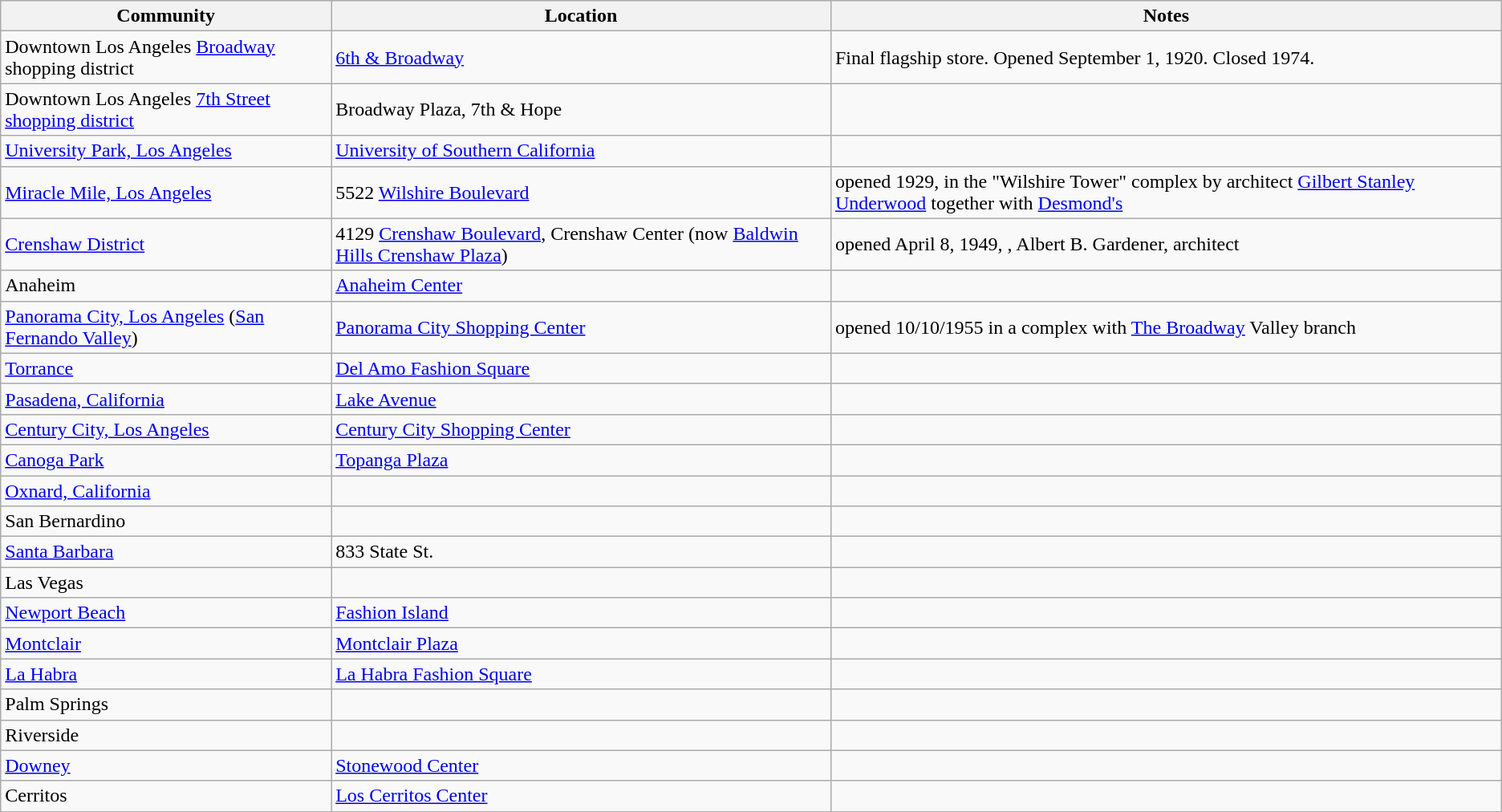<table class="wikitable">
<tr>
<th>Community</th>
<th>Location</th>
<th>Notes</th>
</tr>
<tr>
<td>Downtown Los Angeles <a href='#'>Broadway</a> shopping district</td>
<td><a href='#'>6th & Broadway</a></td>
<td>Final flagship store.  Opened September 1, 1920. Closed 1974.</td>
</tr>
<tr>
<td>Downtown Los Angeles <a href='#'>7th Street shopping district</a></td>
<td>Broadway Plaza, 7th & Hope</td>
<td></td>
</tr>
<tr>
<td><a href='#'>University Park, Los Angeles</a></td>
<td><a href='#'>University of Southern California</a></td>
<td></td>
</tr>
<tr>
<td><a href='#'>Miracle Mile, Los Angeles</a></td>
<td>5522 <a href='#'>Wilshire Boulevard</a></td>
<td>opened 1929, in the "Wilshire Tower" complex by architect <a href='#'>Gilbert Stanley Underwood</a> together with <a href='#'>Desmond's</a></td>
</tr>
<tr>
<td><a href='#'>Crenshaw District</a></td>
<td>4129 <a href='#'>Crenshaw Boulevard</a>, Crenshaw Center (now <a href='#'>Baldwin Hills Crenshaw Plaza</a>)</td>
<td>opened April 8, 1949, , Albert B. Gardener, architect</td>
</tr>
<tr>
<td>Anaheim</td>
<td><a href='#'>Anaheim Center</a></td>
<td></td>
</tr>
<tr>
<td><a href='#'>Panorama City, Los Angeles</a> (<a href='#'>San Fernando Valley</a>)</td>
<td><a href='#'>Panorama City Shopping Center</a></td>
<td>opened 10/10/1955 in a complex with <a href='#'>The Broadway</a> Valley branch</td>
</tr>
<tr>
<td><a href='#'>Torrance</a></td>
<td><a href='#'>Del Amo Fashion Square</a></td>
<td></td>
</tr>
<tr>
<td><a href='#'>Pasadena, California</a></td>
<td><a href='#'>Lake Avenue</a></td>
<td></td>
</tr>
<tr>
<td><a href='#'>Century City, Los Angeles</a></td>
<td><a href='#'>Century City Shopping Center</a></td>
<td></td>
</tr>
<tr>
<td><a href='#'>Canoga Park</a></td>
<td><a href='#'>Topanga Plaza</a></td>
<td></td>
</tr>
<tr>
<td><a href='#'>Oxnard, California</a></td>
<td></td>
<td></td>
</tr>
<tr>
<td>San Bernardino</td>
<td></td>
<td></td>
</tr>
<tr>
<td><a href='#'>Santa Barbara</a></td>
<td>833 State St.</td>
<td></td>
</tr>
<tr>
<td>Las Vegas</td>
<td></td>
<td></td>
</tr>
<tr>
<td><a href='#'>Newport Beach</a></td>
<td><a href='#'>Fashion Island</a></td>
<td></td>
</tr>
<tr>
<td><a href='#'>Montclair</a></td>
<td><a href='#'>Montclair Plaza</a></td>
<td></td>
</tr>
<tr>
<td><a href='#'>La Habra</a></td>
<td><a href='#'>La Habra Fashion Square</a></td>
<td></td>
</tr>
<tr>
<td>Palm Springs</td>
<td></td>
<td></td>
</tr>
<tr>
<td>Riverside</td>
<td></td>
<td></td>
</tr>
<tr>
<td><a href='#'>Downey</a></td>
<td><a href='#'>Stonewood Center</a></td>
<td></td>
</tr>
<tr>
<td>Cerritos</td>
<td><a href='#'>Los Cerritos Center</a></td>
<td></td>
</tr>
</table>
